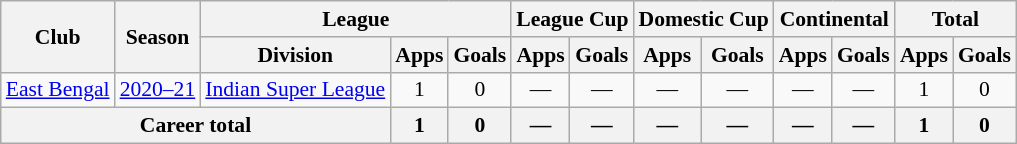<table class="wikitable" style="text-align: center; font-size:90%;">
<tr>
<th rowspan="2">Club</th>
<th rowspan="2">Season</th>
<th colspan="3">League</th>
<th colspan="2">League Cup</th>
<th colspan="2">Domestic Cup</th>
<th colspan="2">Continental</th>
<th colspan="2">Total</th>
</tr>
<tr>
<th>Division</th>
<th>Apps</th>
<th>Goals</th>
<th>Apps</th>
<th>Goals</th>
<th>Apps</th>
<th>Goals</th>
<th>Apps</th>
<th>Goals</th>
<th>Apps</th>
<th>Goals</th>
</tr>
<tr>
<td><a href='#'>East Bengal</a></td>
<td><a href='#'>2020–21</a></td>
<td><a href='#'>Indian Super League</a></td>
<td>1</td>
<td>0</td>
<td>—</td>
<td>—</td>
<td>—</td>
<td>—</td>
<td>—</td>
<td>—</td>
<td>1</td>
<td>0</td>
</tr>
<tr>
<th colspan="3">Career total</th>
<th>1</th>
<th>0</th>
<th>—</th>
<th>—</th>
<th>—</th>
<th>—</th>
<th>—</th>
<th>—</th>
<th>1</th>
<th>0</th>
</tr>
</table>
